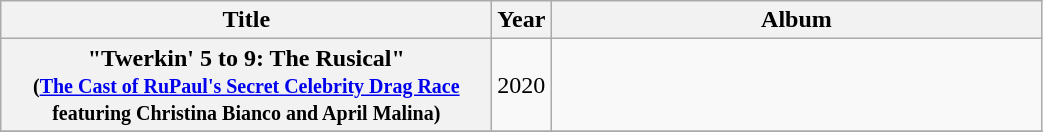<table class="wikitable plainrowheaders" style="text-align:center;">
<tr>
<th style="width:20em;">Title</th>
<th style="width:1em;">Year</th>
<th style="width:20em;">Album</th>
</tr>
<tr>
<th scope="row">"Twerkin' 5 to 9: The Rusical"<br><small>(<a href='#'>The Cast of RuPaul's Secret Celebrity Drag Race</a> featuring Christina Bianco and April Malina)</small></th>
<td>2020</td>
<td></td>
</tr>
<tr>
</tr>
</table>
